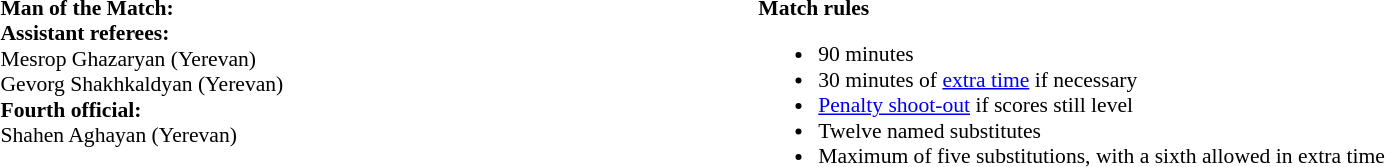<table style="width:100%; font-size:90%;">
<tr>
<td style="width:40%; vertical-align:top;"><br><strong>Man of the Match:</strong><br><strong>Assistant referees:</strong>
<br>Mesrop Ghazaryan (Yerevan)
<br>Gevorg Shakhkaldyan (Yerevan)
<br><strong>Fourth official:</strong>
<br>Shahen Aghayan (Yerevan)</td>
<td style="width:60%; vertical-align:top;"><br><strong>Match rules</strong><ul><li>90 minutes</li><li>30 minutes of <a href='#'>extra time</a> if necessary</li><li><a href='#'>Penalty shoot-out</a> if scores still level</li><li>Twelve named substitutes</li><li>Maximum of five substitutions, with a sixth allowed in extra time</li></ul></td>
</tr>
</table>
